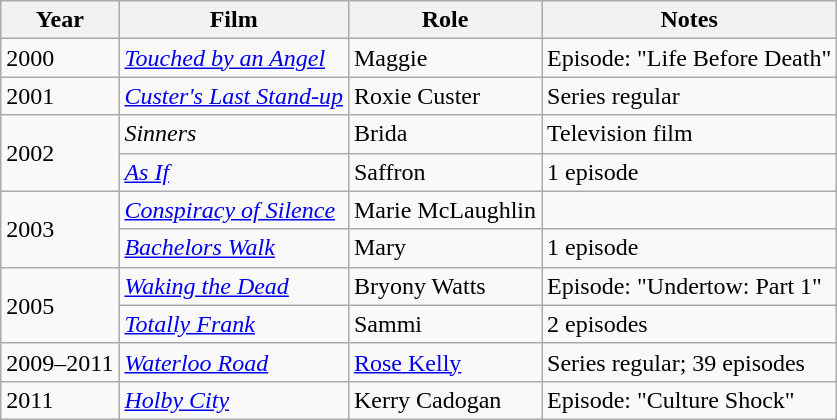<table class="wikitable">
<tr>
<th>Year</th>
<th>Film</th>
<th>Role</th>
<th>Notes</th>
</tr>
<tr>
<td>2000</td>
<td><em><a href='#'>Touched by an Angel</a></em></td>
<td>Maggie</td>
<td>Episode: "Life Before Death"</td>
</tr>
<tr>
<td>2001</td>
<td><em><a href='#'>Custer's Last Stand-up</a></em></td>
<td>Roxie Custer</td>
<td>Series regular</td>
</tr>
<tr>
<td rowspan="2">2002</td>
<td><em>Sinners</em></td>
<td>Brida</td>
<td>Television film</td>
</tr>
<tr>
<td><em><a href='#'>As If</a></em></td>
<td>Saffron</td>
<td>1 episode</td>
</tr>
<tr>
<td rowspan="2">2003</td>
<td><em><a href='#'>Conspiracy of Silence</a></em></td>
<td>Marie McLaughlin</td>
<td></td>
</tr>
<tr>
<td><em><a href='#'>Bachelors Walk</a></em></td>
<td>Mary</td>
<td>1 episode</td>
</tr>
<tr>
<td rowspan="2">2005</td>
<td><em><a href='#'>Waking the Dead</a></em></td>
<td>Bryony Watts</td>
<td>Episode: "Undertow: Part 1"</td>
</tr>
<tr>
<td><em><a href='#'>Totally Frank</a></em></td>
<td>Sammi</td>
<td>2 episodes</td>
</tr>
<tr>
<td>2009–2011</td>
<td><em><a href='#'>Waterloo Road</a></em></td>
<td><a href='#'>Rose Kelly</a></td>
<td>Series regular; 39 episodes</td>
</tr>
<tr>
<td>2011</td>
<td><em><a href='#'>Holby City</a></em></td>
<td>Kerry Cadogan</td>
<td>Episode: "Culture Shock"</td>
</tr>
</table>
